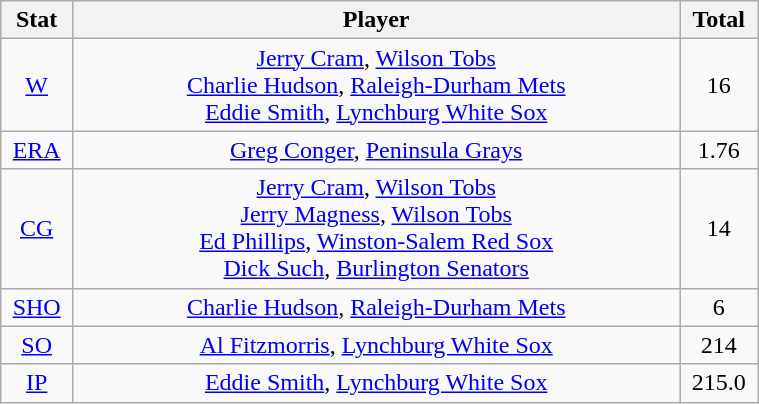<table class="wikitable" width="40%" style="text-align:center;">
<tr>
<th width="5%">Stat</th>
<th width="60%">Player</th>
<th width="5%">Total</th>
</tr>
<tr>
<td><a href='#'>W</a></td>
<td><a href='#'>Jerry Cram</a>, <a href='#'>Wilson Tobs</a> <br> <a href='#'>Charlie Hudson</a>, <a href='#'>Raleigh-Durham Mets</a> <br> <a href='#'>Eddie Smith</a>, <a href='#'>Lynchburg White Sox</a></td>
<td>16</td>
</tr>
<tr>
<td><a href='#'>ERA</a></td>
<td><a href='#'>Greg Conger</a>, <a href='#'>Peninsula Grays</a></td>
<td>1.76</td>
</tr>
<tr>
<td><a href='#'>CG</a></td>
<td><a href='#'>Jerry Cram</a>, <a href='#'>Wilson Tobs</a> <br> <a href='#'>Jerry Magness</a>, <a href='#'>Wilson Tobs</a> <br> <a href='#'>Ed Phillips</a>, <a href='#'>Winston-Salem Red Sox</a> <br> <a href='#'>Dick Such</a>, <a href='#'>Burlington Senators</a></td>
<td>14</td>
</tr>
<tr>
<td><a href='#'>SHO</a></td>
<td><a href='#'>Charlie Hudson</a>, <a href='#'>Raleigh-Durham Mets</a></td>
<td>6</td>
</tr>
<tr>
<td><a href='#'>SO</a></td>
<td><a href='#'>Al Fitzmorris</a>, <a href='#'>Lynchburg White Sox</a></td>
<td>214</td>
</tr>
<tr>
<td><a href='#'>IP</a></td>
<td><a href='#'>Eddie Smith</a>, <a href='#'>Lynchburg White Sox</a></td>
<td>215.0</td>
</tr>
</table>
